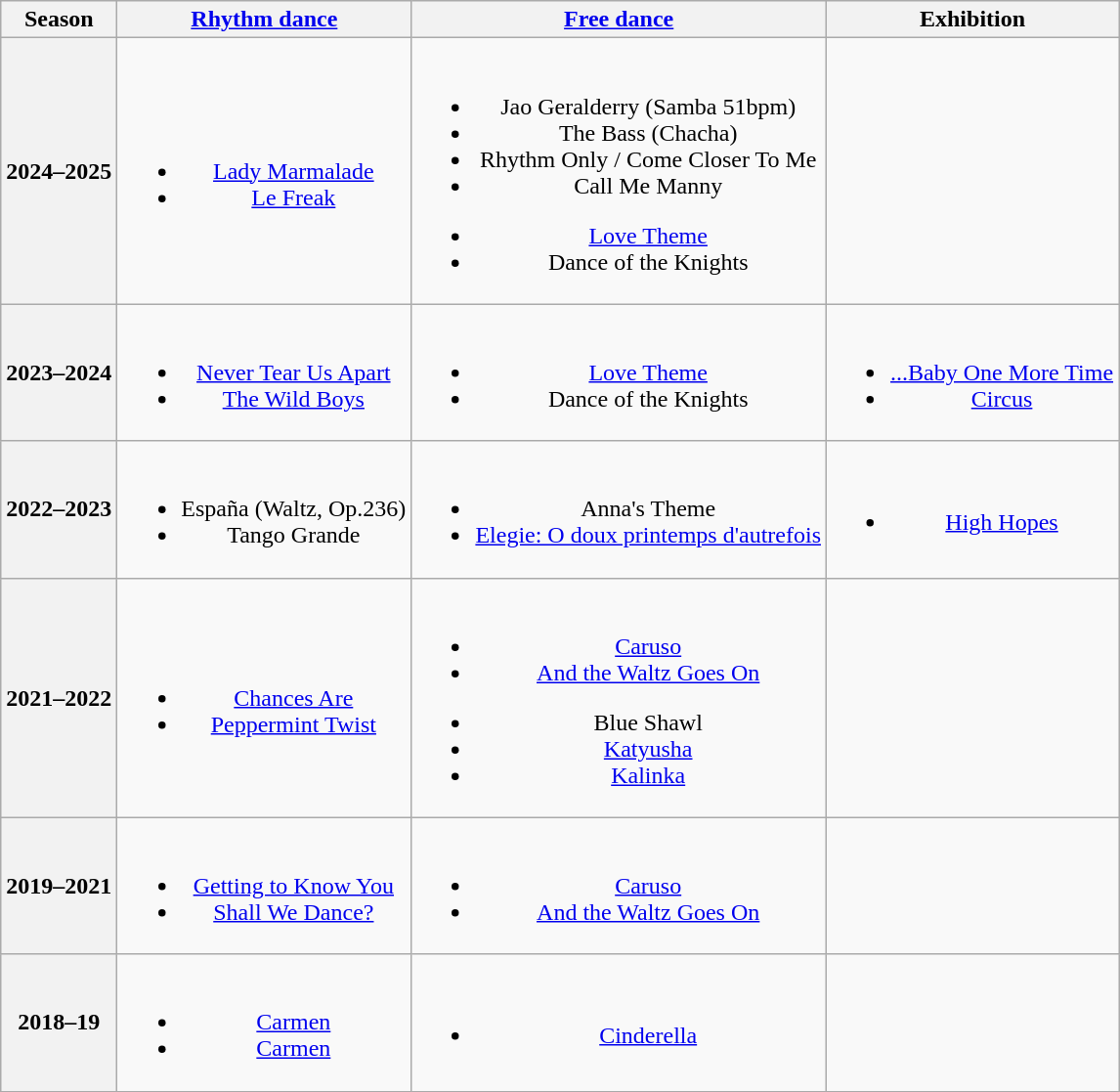<table class="wikitable" style="text-align:center">
<tr>
<th>Season</th>
<th><a href='#'>Rhythm dance</a></th>
<th><a href='#'>Free dance</a></th>
<th>Exhibition</th>
</tr>
<tr>
<th>2024–2025 <br> </th>
<td><br><ul><li><a href='#'>Lady Marmalade</a> <br> </li><li><a href='#'>Le Freak</a> <br> </li></ul></td>
<td><br><ul><li>Jao Geralderry (Samba 51bpm)</li><li>The Bass (Chacha) <br> </li><li>Rhythm Only / Come Closer To Me <br> </li><li>Call Me Manny <br> </li></ul><ul><li><a href='#'>Love Theme</a> <br> </li><li>Dance of the Knights <br> </li></ul></td>
<td></td>
</tr>
<tr>
<th>2023–2024 <br> </th>
<td><br><ul><li><a href='#'>Never Tear Us Apart</a> <br></li><li><a href='#'>The Wild Boys</a> <br> </li></ul></td>
<td><br><ul><li><a href='#'>Love Theme</a> <br> </li><li>Dance of the Knights <br> </li></ul></td>
<td><br><ul><li><a href='#'>...Baby One More Time</a></li><li><a href='#'>Circus</a> <br></li></ul></td>
</tr>
<tr>
<th>2022–2023 <br></th>
<td><br><ul><li>  España (Waltz, Op.236) <br> </li><li> Tango Grande <br> </li></ul></td>
<td><br><ul><li>Anna's Theme <br> </li><li><a href='#'>Elegie: O doux printemps d'autrefois</a> <br> </li></ul></td>
<td><br><ul><li><a href='#'>High Hopes</a> <br></li></ul></td>
</tr>
<tr>
<th>2021–2022 <br></th>
<td><br><ul><li> <a href='#'>Chances Are</a><br></li><li> <a href='#'>Peppermint Twist</a> <br> </li></ul></td>
<td><br><ul><li><a href='#'>Caruso</a> <br> </li><li><a href='#'>And the Waltz Goes On</a> <br> </li></ul><ul><li>Blue Shawl <br> </li><li><a href='#'>Katyusha</a> <br> </li><li><a href='#'>Kalinka</a> <br> </li></ul></td>
<td></td>
</tr>
<tr>
<th>2019–2021 <br> </th>
<td><br><ul><li> <a href='#'>Getting to Know You</a></li><li> <a href='#'>Shall We Dance?</a><br></li></ul></td>
<td><br><ul><li><a href='#'>Caruso</a> <br> </li><li><a href='#'>And the Waltz Goes On</a> <br> </li></ul></td>
<td></td>
</tr>
<tr>
<th>2018–19 <br> </th>
<td><br><ul><li> <a href='#'>Carmen</a></li><li> <a href='#'>Carmen</a><br></li></ul></td>
<td><br><ul><li><a href='#'>Cinderella</a><br></li></ul></td>
<td></td>
</tr>
<tr>
</tr>
</table>
